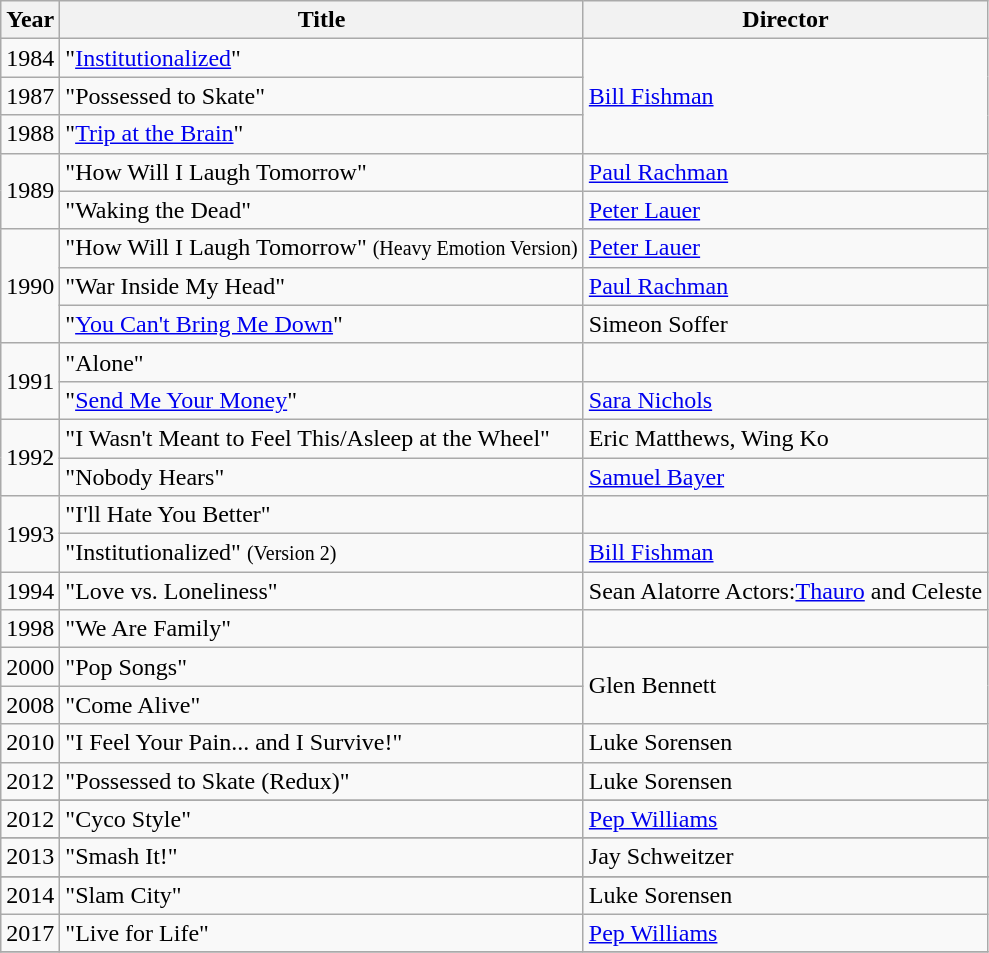<table class="wikitable">
<tr>
<th>Year</th>
<th>Title</th>
<th>Director</th>
</tr>
<tr>
<td>1984</td>
<td>"<a href='#'>Institutionalized</a>"</td>
<td rowspan="3"><a href='#'>Bill Fishman</a></td>
</tr>
<tr>
<td>1987</td>
<td>"Possessed to Skate"</td>
</tr>
<tr>
<td>1988</td>
<td>"<a href='#'>Trip at the Brain</a>"</td>
</tr>
<tr>
<td rowspan="2">1989</td>
<td>"How Will I Laugh Tomorrow"</td>
<td><a href='#'>Paul Rachman</a></td>
</tr>
<tr>
<td>"Waking the Dead"</td>
<td><a href='#'>Peter Lauer</a></td>
</tr>
<tr>
<td rowspan="3">1990</td>
<td>"How Will I Laugh Tomorrow" <small>(Heavy Emotion Version)</small></td>
<td><a href='#'>Peter Lauer</a></td>
</tr>
<tr>
<td>"War Inside My Head"</td>
<td><a href='#'>Paul Rachman</a></td>
</tr>
<tr>
<td>"<a href='#'>You Can't Bring Me Down</a>"</td>
<td>Simeon Soffer</td>
</tr>
<tr>
<td rowspan="2">1991</td>
<td>"Alone"</td>
<td></td>
</tr>
<tr>
<td>"<a href='#'>Send Me Your Money</a>"</td>
<td><a href='#'>Sara Nichols</a></td>
</tr>
<tr>
<td rowspan="2">1992</td>
<td>"I Wasn't Meant to Feel This/Asleep at the Wheel"</td>
<td>Eric Matthews, Wing Ko</td>
</tr>
<tr>
<td>"Nobody Hears"</td>
<td><a href='#'>Samuel Bayer</a></td>
</tr>
<tr>
<td rowspan="2">1993</td>
<td>"I'll Hate You Better"</td>
<td></td>
</tr>
<tr>
<td>"Institutionalized" <small>(Version 2)</small></td>
<td><a href='#'>Bill Fishman</a></td>
</tr>
<tr>
<td>1994</td>
<td>"Love vs. Loneliness"</td>
<td>Sean Alatorre Actors:<a href='#'>Thauro</a> and Celeste</td>
</tr>
<tr>
<td>1998</td>
<td>"We Are Family"</td>
<td></td>
</tr>
<tr>
<td>2000</td>
<td>"Pop Songs"</td>
<td rowspan=2>Glen Bennett</td>
</tr>
<tr>
<td>2008</td>
<td>"Come Alive"</td>
</tr>
<tr>
<td>2010</td>
<td>"I Feel Your Pain... and I Survive!"</td>
<td>Luke Sorensen</td>
</tr>
<tr>
<td>2012</td>
<td>"Possessed to Skate (Redux)"</td>
<td>Luke Sorensen</td>
</tr>
<tr>
</tr>
<tr>
<td>2012</td>
<td>"Cyco Style"</td>
<td><a href='#'>Pep Williams</a></td>
</tr>
<tr>
</tr>
<tr>
<td>2013</td>
<td>"Smash It!"</td>
<td>Jay Schweitzer</td>
</tr>
<tr>
</tr>
<tr>
<td>2014</td>
<td>"Slam City"</td>
<td>Luke Sorensen</td>
</tr>
<tr>
<td>2017</td>
<td>"Live for Life"</td>
<td><a href='#'>Pep Williams</a></td>
</tr>
<tr>
</tr>
</table>
